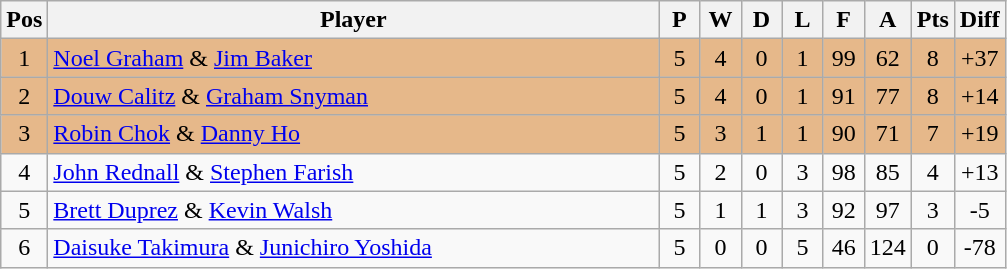<table class="wikitable" style="font-size: 100%">
<tr>
<th width=20>Pos</th>
<th width=400>Player</th>
<th width=20>P</th>
<th width=20>W</th>
<th width=20>D</th>
<th width=20>L</th>
<th width=20>F</th>
<th width=20>A</th>
<th width=20>Pts</th>
<th width=20>Diff</th>
</tr>
<tr align=center style="background: #E6B88A;">
<td>1</td>
<td align="left"> <a href='#'>Noel Graham</a> & <a href='#'>Jim Baker</a></td>
<td>5</td>
<td>4</td>
<td>0</td>
<td>1</td>
<td>99</td>
<td>62</td>
<td>8</td>
<td>+37</td>
</tr>
<tr align=center style="background: #E6B88A;">
<td>2</td>
<td align="left"> <a href='#'>Douw Calitz</a> & <a href='#'>Graham Snyman</a></td>
<td>5</td>
<td>4</td>
<td>0</td>
<td>1</td>
<td>91</td>
<td>77</td>
<td>8</td>
<td>+14</td>
</tr>
<tr align=center style="background: #E6B88A;">
<td>3</td>
<td align="left"> <a href='#'>Robin Chok</a> & <a href='#'>Danny Ho</a></td>
<td>5</td>
<td>3</td>
<td>1</td>
<td>1</td>
<td>90</td>
<td>71</td>
<td>7</td>
<td>+19</td>
</tr>
<tr align=center>
<td>4</td>
<td align="left"> <a href='#'>John Rednall</a> & <a href='#'>Stephen Farish</a></td>
<td>5</td>
<td>2</td>
<td>0</td>
<td>3</td>
<td>98</td>
<td>85</td>
<td>4</td>
<td>+13</td>
</tr>
<tr align=center>
<td>5</td>
<td align="left"> <a href='#'>Brett Duprez</a> & <a href='#'>Kevin Walsh</a></td>
<td>5</td>
<td>1</td>
<td>1</td>
<td>3</td>
<td>92</td>
<td>97</td>
<td>3</td>
<td>-5</td>
</tr>
<tr align=center>
<td>6</td>
<td align="left"> <a href='#'>Daisuke Takimura</a> & <a href='#'>Junichiro Yoshida</a></td>
<td>5</td>
<td>0</td>
<td>0</td>
<td>5</td>
<td>46</td>
<td>124</td>
<td>0</td>
<td>-78</td>
</tr>
</table>
